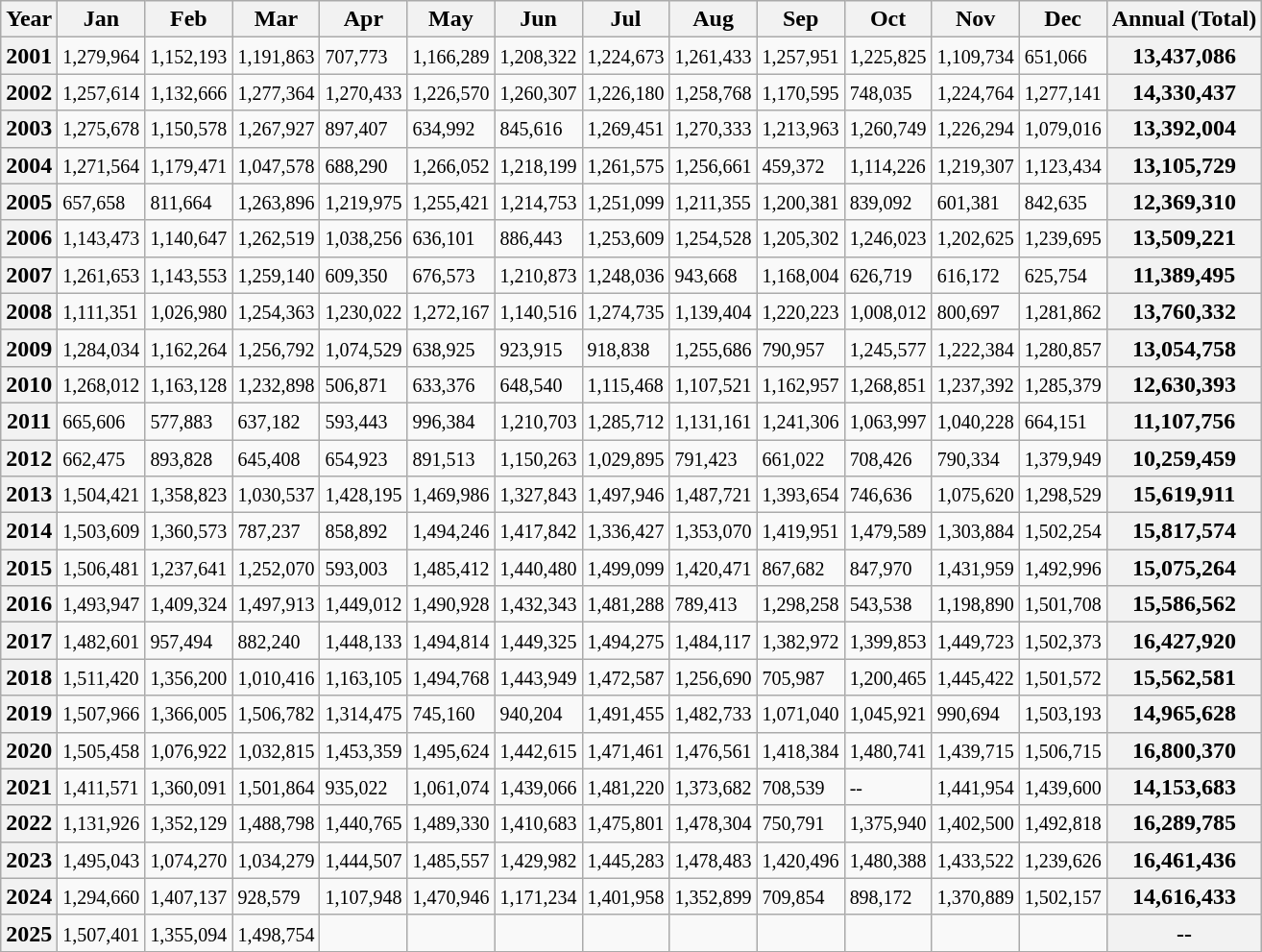<table class="wikitable">
<tr>
<th>Year</th>
<th>Jan</th>
<th>Feb</th>
<th>Mar</th>
<th>Apr</th>
<th>May</th>
<th>Jun</th>
<th>Jul</th>
<th>Aug</th>
<th>Sep</th>
<th>Oct</th>
<th>Nov</th>
<th>Dec</th>
<th>Annual (Total)</th>
</tr>
<tr>
<th>2001</th>
<td><small>1,279,964</small></td>
<td><small>1,152,193</small></td>
<td><small>1,191,863</small></td>
<td><small>707,773</small></td>
<td><small>1,166,289</small></td>
<td><small>1,208,322</small></td>
<td><small>1,224,673</small></td>
<td><small>1,261,433</small></td>
<td><small>1,257,951</small></td>
<td><small>1,225,825</small></td>
<td><small>1,109,734</small></td>
<td><small>651,066</small></td>
<th>13,437,086</th>
</tr>
<tr>
<th>2002</th>
<td><small>1,257,614</small></td>
<td><small>1,132,666</small></td>
<td><small>1,277,364</small></td>
<td><small>1,270,433</small></td>
<td><small>1,226,570</small></td>
<td><small>1,260,307</small></td>
<td><small>1,226,180</small></td>
<td><small>1,258,768</small></td>
<td><small>1,170,595</small></td>
<td><small>748,035</small></td>
<td><small>1,224,764</small></td>
<td><small>1,277,141</small></td>
<th>14,330,437</th>
</tr>
<tr>
<th>2003</th>
<td><small>1,275,678</small></td>
<td><small>1,150,578</small></td>
<td><small>1,267,927</small></td>
<td><small>897,407</small></td>
<td><small>634,992</small></td>
<td><small>845,616</small></td>
<td><small>1,269,451</small></td>
<td><small>1,270,333</small></td>
<td><small>1,213,963</small></td>
<td><small>1,260,749</small></td>
<td><small>1,226,294</small></td>
<td><small>1,079,016</small></td>
<th>13,392,004</th>
</tr>
<tr>
<th>2004</th>
<td><small>1,271,564</small></td>
<td><small>1,179,471</small></td>
<td><small>1,047,578</small></td>
<td><small>688,290</small></td>
<td><small>1,266,052</small></td>
<td><small>1,218,199</small></td>
<td><small>1,261,575</small></td>
<td><small>1,256,661</small></td>
<td><small>459,372</small></td>
<td><small>1,114,226</small></td>
<td><small>1,219,307</small></td>
<td><small>1,123,434</small></td>
<th>13,105,729</th>
</tr>
<tr>
<th>2005</th>
<td><small>657,658</small></td>
<td><small>811,664</small></td>
<td><small>1,263,896</small></td>
<td><small>1,219,975</small></td>
<td><small>1,255,421</small></td>
<td><small>1,214,753</small></td>
<td><small>1,251,099</small></td>
<td><small>1,211,355</small></td>
<td><small>1,200,381</small></td>
<td><small>839,092</small></td>
<td><small>601,381</small></td>
<td><small>842,635</small></td>
<th>12,369,310</th>
</tr>
<tr>
<th>2006</th>
<td><small>1,143,473</small></td>
<td><small>1,140,647</small></td>
<td><small>1,262,519</small></td>
<td><small>1,038,256</small></td>
<td><small>636,101</small></td>
<td><small>886,443</small></td>
<td><small>1,253,609</small></td>
<td><small>1,254,528</small></td>
<td><small>1,205,302</small></td>
<td><small>1,246,023</small></td>
<td><small>1,202,625</small></td>
<td><small>1,239,695</small></td>
<th>13,509,221</th>
</tr>
<tr>
<th>2007</th>
<td><small>1,261,653</small></td>
<td><small>1,143,553</small></td>
<td><small>1,259,140</small></td>
<td><small>609,350</small></td>
<td><small>676,573</small></td>
<td><small>1,210,873</small></td>
<td><small>1,248,036</small></td>
<td><small>943,668</small></td>
<td><small>1,168,004</small></td>
<td><small>626,719</small></td>
<td><small>616,172</small></td>
<td><small>625,754</small></td>
<th>11,389,495</th>
</tr>
<tr>
<th>2008</th>
<td><small>1,111,351</small></td>
<td><small>1,026,980</small></td>
<td><small>1,254,363</small></td>
<td><small>1,230,022</small></td>
<td><small>1,272,167</small></td>
<td><small>1,140,516</small></td>
<td><small>1,274,735</small></td>
<td><small>1,139,404</small></td>
<td><small>1,220,223</small></td>
<td><small>1,008,012</small></td>
<td><small>800,697</small></td>
<td><small>1,281,862</small></td>
<th>13,760,332</th>
</tr>
<tr>
<th>2009</th>
<td><small>1,284,034</small></td>
<td><small>1,162,264</small></td>
<td><small>1,256,792</small></td>
<td><small>1,074,529</small></td>
<td><small>638,925</small></td>
<td><small>923,915</small></td>
<td><small>918,838</small></td>
<td><small>1,255,686</small></td>
<td><small>790,957</small></td>
<td><small>1,245,577</small></td>
<td><small>1,222,384</small></td>
<td><small>1,280,857</small></td>
<th>13,054,758</th>
</tr>
<tr>
<th>2010</th>
<td><small>1,268,012</small></td>
<td><small>1,163,128</small></td>
<td><small>1,232,898</small></td>
<td><small>506,871</small></td>
<td><small>633,376</small></td>
<td><small>648,540</small></td>
<td><small>1,115,468</small></td>
<td><small>1,107,521</small></td>
<td><small>1,162,957</small></td>
<td><small>1,268,851</small></td>
<td><small>1,237,392</small></td>
<td><small>1,285,379</small></td>
<th>12,630,393</th>
</tr>
<tr>
<th>2011</th>
<td><small>665,606</small></td>
<td><small>577,883</small></td>
<td><small>637,182</small></td>
<td><small>593,443</small></td>
<td><small>996,384</small></td>
<td><small>1,210,703</small></td>
<td><small>1,285,712</small></td>
<td><small>1,131,161</small></td>
<td><small>1,241,306</small></td>
<td><small>1,063,997</small></td>
<td><small>1,040,228</small></td>
<td><small>664,151</small></td>
<th>11,107,756</th>
</tr>
<tr>
<th>2012</th>
<td><small>662,475</small></td>
<td><small>893,828</small></td>
<td><small>645,408</small></td>
<td><small>654,923</small></td>
<td><small>891,513</small></td>
<td><small>1,150,263</small></td>
<td><small>1,029,895</small></td>
<td><small>791,423</small></td>
<td><small>661,022</small></td>
<td><small>708,426</small></td>
<td><small>790,334</small></td>
<td><small>1,379,949</small></td>
<th>10,259,459</th>
</tr>
<tr>
<th>2013</th>
<td><small>1,504,421</small></td>
<td><small>1,358,823</small></td>
<td><small>1,030,537</small></td>
<td><small>1,428,195</small></td>
<td><small>1,469,986</small></td>
<td><small>1,327,843</small></td>
<td><small>1,497,946</small></td>
<td><small>1,487,721</small></td>
<td><small>1,393,654</small></td>
<td><small>746,636</small></td>
<td><small>1,075,620</small></td>
<td><small>1,298,529</small></td>
<th>15,619,911</th>
</tr>
<tr>
<th>2014</th>
<td><small>1,503,609</small></td>
<td><small>1,360,573</small></td>
<td><small>787,237</small></td>
<td><small>858,892</small></td>
<td><small>1,494,246</small></td>
<td><small>1,417,842</small></td>
<td><small>1,336,427</small></td>
<td><small>1,353,070</small></td>
<td><small>1,419,951</small></td>
<td><small>1,479,589</small></td>
<td><small>1,303,884</small></td>
<td><small>1,502,254</small></td>
<th>15,817,574</th>
</tr>
<tr>
<th>2015</th>
<td><small>1,506,481</small></td>
<td><small>1,237,641</small></td>
<td><small>1,252,070</small></td>
<td><small>593,003</small></td>
<td><small>1,485,412</small></td>
<td><small>1,440,480</small></td>
<td><small>1,499,099</small></td>
<td><small>1,420,471</small></td>
<td><small>867,682</small></td>
<td><small>847,970</small></td>
<td><small>1,431,959</small></td>
<td><small>1,492,996</small></td>
<th>15,075,264</th>
</tr>
<tr>
<th>2016</th>
<td><small>1,493,947</small></td>
<td><small>1,409,324</small></td>
<td><small>1,497,913</small></td>
<td><small>1,449,012</small></td>
<td><small>1,490,928</small></td>
<td><small>1,432,343</small></td>
<td><small>1,481,288</small></td>
<td><small>789,413</small></td>
<td><small>1,298,258</small></td>
<td><small>543,538</small></td>
<td><small>1,198,890</small></td>
<td><small>1,501,708</small></td>
<th>15,586,562</th>
</tr>
<tr>
<th>2017</th>
<td><small>1,482,601</small></td>
<td><small>957,494</small></td>
<td><small>882,240</small></td>
<td><small>1,448,133</small></td>
<td><small>1,494,814</small></td>
<td><small>1,449,325</small></td>
<td><small>1,494,275</small></td>
<td><small>1,484,117</small></td>
<td><small>1,382,972</small></td>
<td><small>1,399,853</small></td>
<td><small>1,449,723</small></td>
<td><small>1,502,373</small></td>
<th>16,427,920</th>
</tr>
<tr>
<th>2018</th>
<td><small>1,511,420</small></td>
<td><small>1,356,200</small></td>
<td><small>1,010,416</small></td>
<td><small>1,163,105</small></td>
<td><small>1,494,768</small></td>
<td><small>1,443,949</small></td>
<td><small>1,472,587</small></td>
<td><small>1,256,690</small></td>
<td><small>705,987</small></td>
<td><small>1,200,465</small></td>
<td><small>1,445,422</small></td>
<td><small>1,501,572</small></td>
<th>15,562,581</th>
</tr>
<tr>
<th>2019</th>
<td><small>1,507,966</small></td>
<td><small>1,366,005</small></td>
<td><small>1,506,782</small></td>
<td><small>1,314,475</small></td>
<td><small>745,160</small></td>
<td><small>940,204</small></td>
<td><small>1,491,455</small></td>
<td><small>1,482,733</small></td>
<td><small>1,071,040</small></td>
<td><small>1,045,921</small></td>
<td><small>990,694</small></td>
<td><small>1,503,193</small></td>
<th>14,965,628</th>
</tr>
<tr>
<th>2020</th>
<td><small>1,505,458</small></td>
<td><small>1,076,922</small></td>
<td><small>1,032,815</small></td>
<td><small>1,453,359</small></td>
<td><small>1,495,624</small></td>
<td><small>1,442,615</small></td>
<td><small>1,471,461</small></td>
<td><small>1,476,561</small></td>
<td><small>1,418,384</small></td>
<td><small>1,480,741</small></td>
<td><small>1,439,715</small></td>
<td><small>1,506,715</small></td>
<th>16,800,370</th>
</tr>
<tr>
<th>2021</th>
<td><small>1,411,571</small></td>
<td><small>1,360,091</small></td>
<td><small>1,501,864</small></td>
<td><small>935,022</small></td>
<td><small>1,061,074</small></td>
<td><small>1,439,066</small></td>
<td><small>1,481,220</small></td>
<td><small>1,373,682</small></td>
<td><small>708,539</small></td>
<td><small>--</small></td>
<td><small>1,441,954</small></td>
<td><small>1,439,600</small></td>
<th>14,153,683</th>
</tr>
<tr>
<th>2022</th>
<td><small>1,131,926</small></td>
<td><small>1,352,129</small></td>
<td><small>1,488,798</small></td>
<td><small>1,440,765</small></td>
<td><small>1,489,330</small></td>
<td><small>1,410,683</small></td>
<td><small>1,475,801</small></td>
<td><small>1,478,304</small></td>
<td><small>750,791</small></td>
<td><small>1,375,940</small></td>
<td><small>1,402,500</small></td>
<td><small>1,492,818</small></td>
<th>16,289,785</th>
</tr>
<tr>
<th>2023</th>
<td><small>1,495,043</small></td>
<td><small>1,074,270</small></td>
<td><small>1,034,279</small></td>
<td><small>1,444,507</small></td>
<td><small>1,485,557</small></td>
<td><small>1,429,982</small></td>
<td><small>1,445,283</small></td>
<td><small>1,478,483</small></td>
<td><small>1,420,496</small></td>
<td><small>1,480,388</small></td>
<td><small>1,433,522</small></td>
<td><small>1,239,626</small></td>
<th>16,461,436</th>
</tr>
<tr>
<th>2024</th>
<td><small>1,294,660</small></td>
<td><small>1,407,137</small></td>
<td><small>928,579</small></td>
<td><small>1,107,948</small></td>
<td><small>1,470,946</small></td>
<td><small>1,171,234</small></td>
<td><small>1,401,958</small></td>
<td><small>1,352,899</small></td>
<td><small>709,854</small></td>
<td><small>898,172</small></td>
<td><small>1,370,889</small></td>
<td><small>1,502,157</small></td>
<th>14,616,433</th>
</tr>
<tr>
<th>2025</th>
<td><small>1,507,401</small></td>
<td><small>1,355,094</small></td>
<td><small>1,498,754</small></td>
<td><small></small></td>
<td><small></small></td>
<td><small></small></td>
<td><small></small></td>
<td><small></small></td>
<td><small></small></td>
<td><small></small></td>
<td><small></small></td>
<td><small></small></td>
<th>--</th>
</tr>
<tr>
</tr>
</table>
